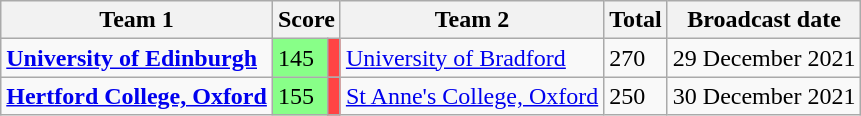<table class="wikitable">
<tr>
<th>Team 1</th>
<th colspan=2>Score</th>
<th>Team 2</th>
<th>Total</th>
<th>Broadcast date</th>
</tr>
<tr>
<td><strong><a href='#'>University of Edinburgh</a></strong></td>
<td style="background:#88ff88">145</td>
<td style="background:#f44"></td>
<td><a href='#'>University of Bradford</a></td>
<td>270</td>
<td>29 December 2021</td>
</tr>
<tr>
<td><strong><a href='#'>Hertford College, Oxford</a></strong></td>
<td style="background:#88ff88">155</td>
<td style="background:#f44"></td>
<td><a href='#'>St Anne's College, Oxford</a></td>
<td>250</td>
<td>30 December 2021</td>
</tr>
</table>
